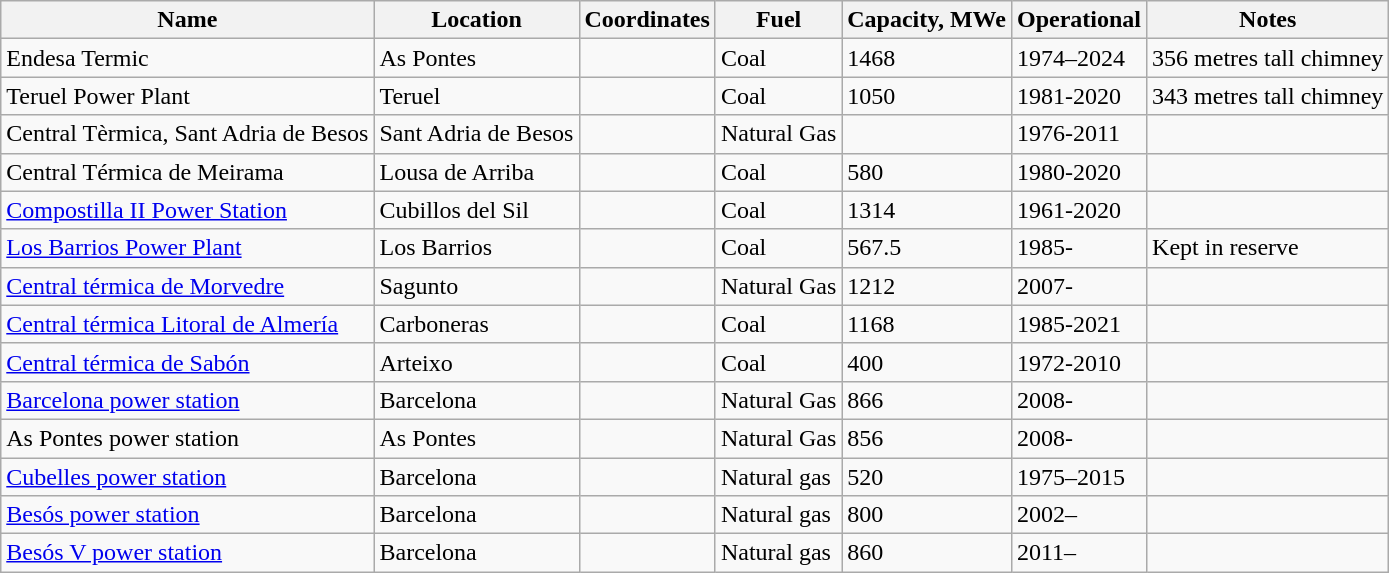<table class="wikitable sortable">
<tr>
<th>Name</th>
<th>Location</th>
<th>Coordinates</th>
<th>Fuel</th>
<th>Capacity, MWe</th>
<th>Operational</th>
<th>Notes</th>
</tr>
<tr>
<td>Endesa Termic</td>
<td>As Pontes</td>
<td></td>
<td>Coal</td>
<td>1468</td>
<td>1974–2024</td>
<td>356 metres tall chimney</td>
</tr>
<tr>
<td>Teruel Power Plant</td>
<td>Teruel</td>
<td></td>
<td>Coal</td>
<td>1050</td>
<td>1981-2020</td>
<td>343 metres tall chimney</td>
</tr>
<tr>
<td>Central Tèrmica, Sant Adria de Besos</td>
<td>Sant Adria de Besos</td>
<td></td>
<td>Natural Gas</td>
<td></td>
<td>1976-2011</td>
<td></td>
</tr>
<tr>
<td>Central Térmica de Meirama</td>
<td>Lousa de Arriba</td>
<td></td>
<td>Coal</td>
<td>580</td>
<td>1980-2020</td>
<td></td>
</tr>
<tr>
<td><a href='#'>Compostilla II Power Station</a></td>
<td>Cubillos del Sil</td>
<td></td>
<td>Coal</td>
<td>1314</td>
<td>1961-2020</td>
<td></td>
</tr>
<tr>
<td><a href='#'>Los Barrios Power Plant</a></td>
<td>Los Barrios</td>
<td></td>
<td>Coal</td>
<td>567.5</td>
<td>1985-</td>
<td>Kept in reserve</td>
</tr>
<tr>
<td><a href='#'>Central térmica de Morvedre</a></td>
<td>Sagunto</td>
<td></td>
<td>Natural Gas</td>
<td>1212</td>
<td>2007-</td>
<td></td>
</tr>
<tr>
<td><a href='#'>Central térmica Litoral de Almería</a></td>
<td>Carboneras</td>
<td></td>
<td>Coal</td>
<td>1168</td>
<td>1985-2021</td>
<td></td>
</tr>
<tr>
<td><a href='#'>Central térmica de Sabón</a></td>
<td>Arteixo</td>
<td></td>
<td>Coal</td>
<td>400</td>
<td>1972-2010</td>
<td></td>
</tr>
<tr>
<td><a href='#'>Barcelona power station</a></td>
<td>Barcelona</td>
<td></td>
<td>Natural Gas</td>
<td>866</td>
<td>2008-</td>
<td></td>
</tr>
<tr>
<td>As Pontes power station</td>
<td>As Pontes</td>
<td></td>
<td>Natural Gas</td>
<td>856</td>
<td>2008-</td>
<td></td>
</tr>
<tr>
<td><a href='#'>Cubelles power station</a></td>
<td>Barcelona</td>
<td></td>
<td>Natural gas</td>
<td>520</td>
<td>1975–2015</td>
<td></td>
</tr>
<tr>
<td><a href='#'>Besós power station</a></td>
<td>Barcelona</td>
<td></td>
<td>Natural gas</td>
<td>800</td>
<td>2002–</td>
<td></td>
</tr>
<tr>
<td><a href='#'>Besós V power station</a></td>
<td>Barcelona</td>
<td></td>
<td>Natural gas</td>
<td>860</td>
<td>2011–</td>
<td></td>
</tr>
</table>
